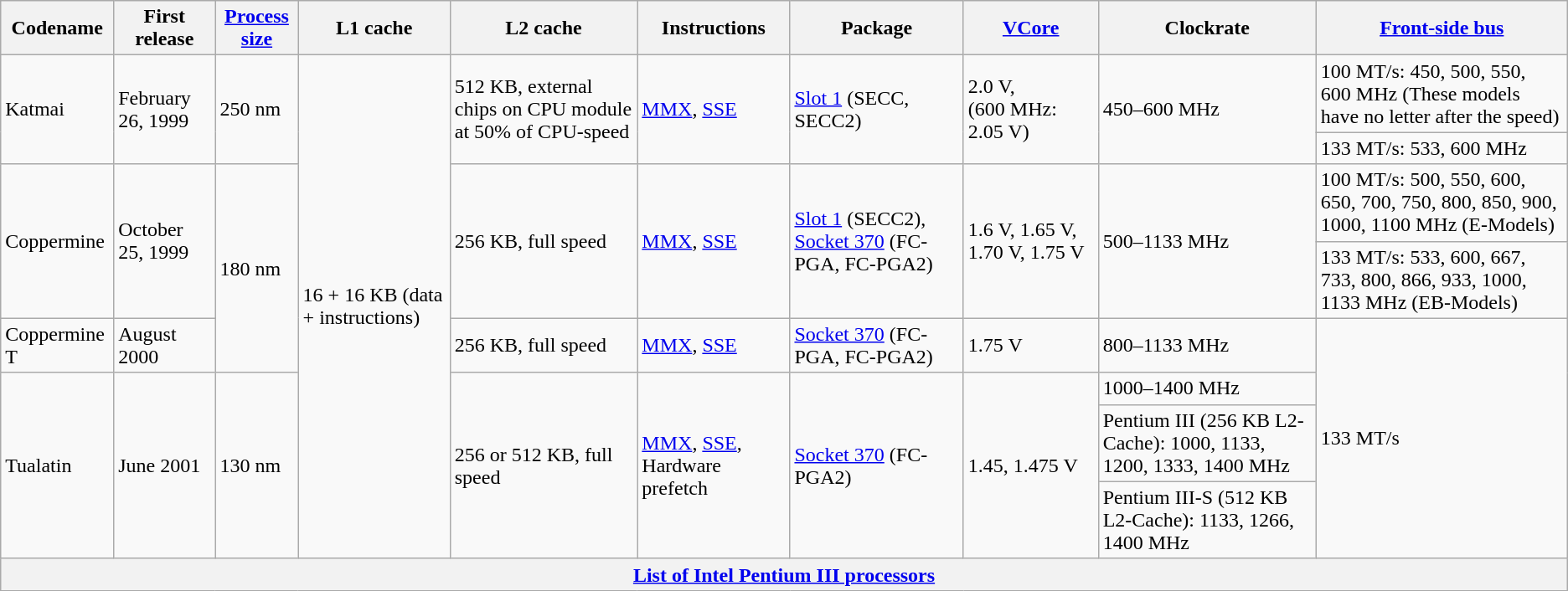<table class="wikitable sortable">
<tr>
<th>Codename</th>
<th>First release</th>
<th><a href='#'>Process size</a></th>
<th>L1 cache</th>
<th>L2 cache</th>
<th>Instructions</th>
<th>Package</th>
<th><a href='#'>VCore</a></th>
<th>Clockrate</th>
<th><a href='#'>Front-side bus</a></th>
</tr>
<tr>
<td rowspan="2">Katmai</td>
<td rowspan="2">February 26, 1999</td>
<td rowspan="2">250 nm</td>
<td rowspan="8">16 + 16 KB (data + instructions)</td>
<td rowspan="2">512 KB, external chips on CPU module at 50% of CPU-speed</td>
<td rowspan="2"><a href='#'>MMX</a>, <a href='#'>SSE</a></td>
<td rowspan="2"><a href='#'>Slot 1</a> (SECC, SECC2)</td>
<td rowspan="2">2.0 V, (600 MHz: 2.05 V)</td>
<td rowspan="2">450–600 MHz</td>
<td>100 MT/s: 450, 500, 550, 600 MHz (These models have no letter after the speed)</td>
</tr>
<tr>
<td>133 MT/s: 533, 600 MHz</td>
</tr>
<tr>
<td rowspan="2">Coppermine</td>
<td rowspan="2">October 25, 1999</td>
<td rowspan="3">180 nm</td>
<td rowspan="2">256 KB, full speed</td>
<td rowspan="2"><a href='#'>MMX</a>, <a href='#'>SSE</a></td>
<td rowspan="2"><a href='#'>Slot 1</a> (SECC2), <a href='#'>Socket 370</a> (FC-PGA, FC-PGA2)</td>
<td rowspan="2">1.6 V, 1.65 V, 1.70 V, 1.75 V</td>
<td rowspan="2">500–1133 MHz</td>
<td>100 MT/s: 500, 550, 600, 650, 700, 750, 800, 850, 900, 1000, 1100 MHz (E-Models)</td>
</tr>
<tr>
<td>133 MT/s: 533, 600, 667, 733, 800, 866, 933, 1000, 1133 MHz (EB-Models)</td>
</tr>
<tr>
<td>Coppermine T</td>
<td>August 2000</td>
<td>256 KB, full speed</td>
<td><a href='#'>MMX</a>, <a href='#'>SSE</a></td>
<td><a href='#'>Socket 370</a> (FC-PGA, FC-PGA2)</td>
<td>1.75 V</td>
<td>800–1133 MHz</td>
<td rowspan="4">133 MT/s</td>
</tr>
<tr>
<td rowspan="3">Tualatin</td>
<td rowspan="3">June 2001</td>
<td rowspan="3">130 nm</td>
<td rowspan="3">256 or 512 KB, full speed</td>
<td rowspan="3"><a href='#'>MMX</a>, <a href='#'>SSE</a>, Hardware prefetch</td>
<td rowspan="3"><a href='#'>Socket 370</a> (FC-PGA2)</td>
<td rowspan="3">1.45, 1.475 V</td>
<td>1000–1400 MHz</td>
</tr>
<tr>
<td>Pentium III (256 KB L2-Cache): 1000, 1133, 1200, 1333, 1400 MHz</td>
</tr>
<tr>
<td>Pentium III-S (512 KB L2-Cache): 1133, 1266, 1400 MHz</td>
</tr>
<tr>
<th colspan="10"><strong><a href='#'>List of Intel Pentium III processors</a></strong></th>
</tr>
</table>
